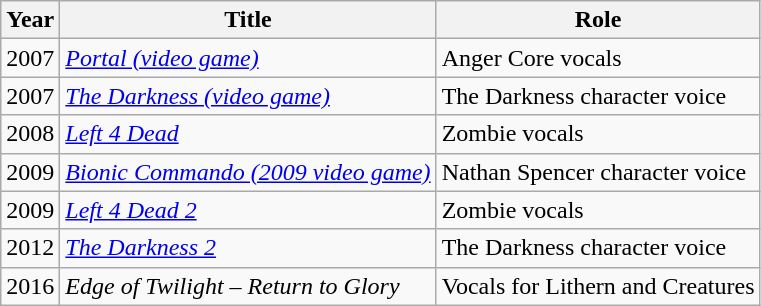<table class="wikitable">
<tr>
<th>Year</th>
<th>Title</th>
<th>Role</th>
</tr>
<tr>
<td>2007</td>
<td><em><a href='#'>Portal (video game)</a></em></td>
<td>Anger Core vocals</td>
</tr>
<tr>
<td>2007</td>
<td><em><a href='#'>The Darkness (video game)</a></em></td>
<td>The Darkness character voice</td>
</tr>
<tr>
<td>2008</td>
<td><em><a href='#'>Left 4 Dead</a></em></td>
<td>Zombie vocals</td>
</tr>
<tr>
<td>2009</td>
<td><em><a href='#'>Bionic Commando (2009 video game)</a></em></td>
<td>Nathan Spencer character voice</td>
</tr>
<tr>
<td>2009</td>
<td><em><a href='#'>Left 4 Dead 2</a></em></td>
<td>Zombie vocals</td>
</tr>
<tr>
<td>2012</td>
<td><em><a href='#'>The Darkness 2</a></em></td>
<td>The Darkness character voice</td>
</tr>
<tr>
<td>2016</td>
<td><em>Edge of Twilight – Return to Glory</em></td>
<td>Vocals for Lithern and Creatures</td>
</tr>
</table>
